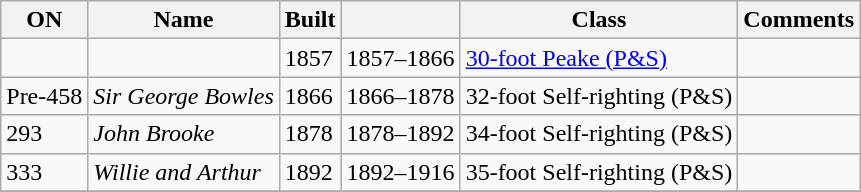<table class="wikitable">
<tr>
<th>ON</th>
<th>Name</th>
<th>Built</th>
<th></th>
<th>Class</th>
<th>Comments</th>
</tr>
<tr>
<td></td>
<td></td>
<td>1857</td>
<td>1857–1866</td>
<td><a href='#'>30-foot Peake (P&S)</a></td>
<td></td>
</tr>
<tr>
<td>Pre-458</td>
<td><em>Sir George Bowles</em></td>
<td>1866</td>
<td>1866–1878</td>
<td>32-foot Self-righting (P&S)</td>
<td></td>
</tr>
<tr>
<td>293</td>
<td><em>John Brooke</em></td>
<td>1878</td>
<td>1878–1892</td>
<td>34-foot Self-righting (P&S)</td>
<td></td>
</tr>
<tr>
<td>333</td>
<td><em>Willie and Arthur</em></td>
<td>1892</td>
<td>1892–1916</td>
<td>35-foot Self-righting (P&S)</td>
<td></td>
</tr>
<tr>
</tr>
</table>
